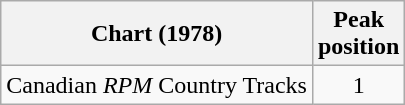<table class="wikitable">
<tr>
<th align="left">Chart (1978)</th>
<th align="center">Peak<br>position</th>
</tr>
<tr>
<td align="left">Canadian <em>RPM</em> Country Tracks</td>
<td align="center">1</td>
</tr>
</table>
